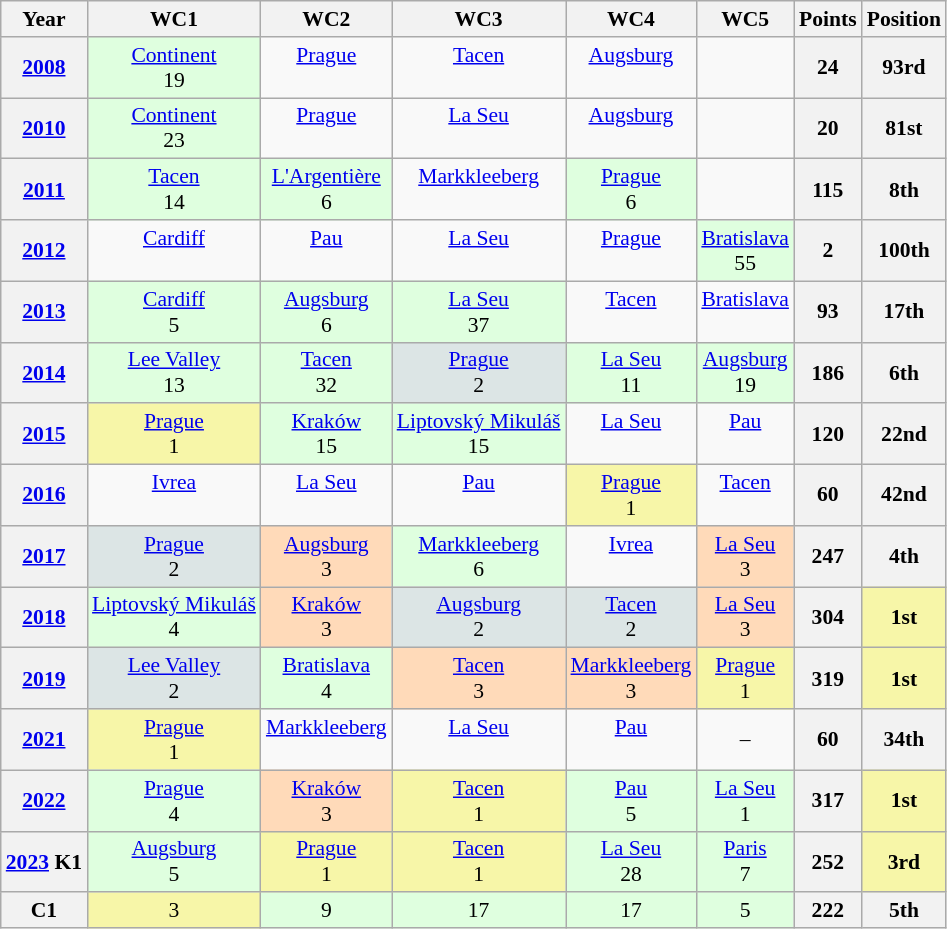<table class="wikitable" style="font-size: 90%; text-align: center">
<tr>
<th>Year</th>
<th>WC1</th>
<th>WC2</th>
<th>WC3</th>
<th>WC4</th>
<th>WC5</th>
<th>Points</th>
<th>Position</th>
</tr>
<tr>
<th><a href='#'>2008</a></th>
<td style="background:#DFFFDF;"><a href='#'>Continent</a> <br>19</td>
<td><a href='#'>Prague</a> <br> </td>
<td><a href='#'>Tacen</a> <br> </td>
<td><a href='#'>Augsburg</a> <br> </td>
<td></td>
<th>24</th>
<th>93rd</th>
</tr>
<tr>
<th><a href='#'>2010</a></th>
<td style="background:#DFFFDF;"><a href='#'>Continent</a> <br>23</td>
<td><a href='#'>Prague</a> <br> </td>
<td><a href='#'>La Seu</a> <br> </td>
<td><a href='#'>Augsburg</a> <br> </td>
<td></td>
<th>20</th>
<th>81st</th>
</tr>
<tr>
<th><a href='#'>2011</a></th>
<td style="background:#DFFFDF;"><a href='#'>Tacen</a> <br>14</td>
<td style="background:#DFFFDF;"><a href='#'>L'Argentière</a> <br>6</td>
<td><a href='#'>Markkleeberg</a> <br> </td>
<td style="background:#DFFFDF;"><a href='#'>Prague</a> <br>6</td>
<td></td>
<th>115</th>
<th>8th</th>
</tr>
<tr>
<th><a href='#'>2012</a></th>
<td><a href='#'>Cardiff</a> <br> </td>
<td><a href='#'>Pau</a> <br> </td>
<td><a href='#'>La Seu</a> <br> </td>
<td><a href='#'>Prague</a> <br> </td>
<td style="background:#DFFFDF;"><a href='#'>Bratislava</a> <br>55</td>
<th>2</th>
<th>100th</th>
</tr>
<tr>
<th><a href='#'>2013</a></th>
<td style="background:#DFFFDF;"><a href='#'>Cardiff</a> <br>5</td>
<td style="background:#DFFFDF;"><a href='#'>Augsburg</a> <br>6</td>
<td style="background:#DFFFDF;"><a href='#'>La Seu</a> <br>37</td>
<td><a href='#'>Tacen</a> <br> </td>
<td><a href='#'>Bratislava</a> <br> </td>
<th>93</th>
<th>17th</th>
</tr>
<tr>
<th><a href='#'>2014</a></th>
<td style="background:#DFFFDF;"><a href='#'>Lee Valley</a> <br>13</td>
<td style="background:#DFFFDF;"><a href='#'>Tacen</a> <br>32</td>
<td style="background:#DCE5E5;"><a href='#'>Prague</a> <br>2</td>
<td style="background:#DFFFDF;"><a href='#'>La Seu</a> <br>11</td>
<td style="background:#DFFFDF;"><a href='#'>Augsburg</a> <br>19</td>
<th>186</th>
<th>6th</th>
</tr>
<tr>
<th><a href='#'>2015</a></th>
<td style="background:#F7F6A8;"><a href='#'>Prague</a> <br>1</td>
<td style="background:#DFFFDF;"><a href='#'>Kraków</a> <br>15</td>
<td style="background:#DFFFDF;"><a href='#'> Liptovský Mikuláš</a> <br>15</td>
<td><a href='#'>La Seu</a> <br> </td>
<td><a href='#'>Pau</a> <br> </td>
<th>120</th>
<th>22nd</th>
</tr>
<tr>
<th><a href='#'>2016</a></th>
<td><a href='#'>Ivrea</a> <br> </td>
<td><a href='#'>La Seu</a> <br> </td>
<td><a href='#'>Pau</a> <br> </td>
<td style="background:#F7F6A8;"><a href='#'>Prague</a> <br>1</td>
<td><a href='#'>Tacen</a> <br> </td>
<th>60</th>
<th>42nd</th>
</tr>
<tr>
<th><a href='#'>2017</a></th>
<td style="background:#DCE5E5;"><a href='#'>Prague</a> <br>2</td>
<td style="background:#FFDAB9;"><a href='#'>Augsburg</a> <br>3</td>
<td style="background:#DFFFDF;"><a href='#'>Markkleeberg</a> <br>6</td>
<td><a href='#'>Ivrea</a> <br> </td>
<td style="background:#FFDAB9;"><a href='#'>La Seu</a> <br>3</td>
<th>247</th>
<th>4th</th>
</tr>
<tr>
<th><a href='#'>2018</a></th>
<td style="background:#DFFFDF;"><a href='#'> Liptovský Mikuláš</a> <br>4</td>
<td style="background:#FFDAB9;"><a href='#'>Kraków</a> <br>3</td>
<td style="background:#DCE5E5;"><a href='#'>Augsburg</a> <br>2</td>
<td style="background:#DCE5E5;"><a href='#'>Tacen</a> <br>2</td>
<td style="background:#FFDAB9;"><a href='#'>La Seu</a> <br>3</td>
<th>304</th>
<th style="background:#F7F6A8;">1st</th>
</tr>
<tr>
<th><a href='#'>2019</a></th>
<td style="background:#DCE5E5;"><a href='#'>Lee Valley</a> <br>2</td>
<td style="background:#DFFFDF;"><a href='#'>Bratislava</a> <br>4</td>
<td style="background:#FFDAB9;"><a href='#'>Tacen</a> <br>3</td>
<td style="background:#FFDAB9;"><a href='#'>Markkleeberg</a> <br>3</td>
<td style="background:#F7F6A8;"><a href='#'>Prague</a> <br>1</td>
<th>319</th>
<th style="background:#F7F6A8;">1st</th>
</tr>
<tr>
<th><a href='#'>2021</a></th>
<td style="background:#F7F6A8;"><a href='#'>Prague</a> <br>1</td>
<td><a href='#'>Markkleeberg</a> <br> </td>
<td><a href='#'>La Seu</a> <br> </td>
<td><a href='#'>Pau</a> <br> </td>
<td>–</td>
<th>60</th>
<th>34th</th>
</tr>
<tr>
<th><a href='#'>2022</a></th>
<td style="background:#DFFFDF;"><a href='#'>Prague</a> <br>4</td>
<td style="background:#FFDAB9;"><a href='#'>Kraków</a> <br>3</td>
<td style="background:#F7F6A8;"><a href='#'>Tacen</a> <br>1</td>
<td style="background:#DFFFDF;"><a href='#'>Pau</a> <br>5</td>
<td style="background:#DFFFDF;"><a href='#'>La Seu</a> <br>1</td>
<th>317</th>
<th style="background:#F7F6A8;">1st</th>
</tr>
<tr>
<th><a href='#'>2023</a> K1</th>
<td style="background:#DFFFDF;"><a href='#'>Augsburg</a> <br>5</td>
<td style="background:#F7F6A8;"><a href='#'>Prague</a> <br>1</td>
<td style="background:#F7F6A8;"><a href='#'>Tacen</a> <br>1</td>
<td style="background:#DFFFDF;"><a href='#'>La Seu</a> <br>28</td>
<td style="background:#DFFFDF;"><a href='#'>Paris</a> <br>7</td>
<th>252</th>
<th style="background:#F7F6A8;">3rd</th>
</tr>
<tr>
<th>C1</th>
<td style="background:#F7F6A8;">3</td>
<td style="background:#DFFFDF;">9</td>
<td style="background:#DFFFDF;">17</td>
<td style="background:#DFFFDF;">17</td>
<td style="background:#DFFFDF;">5</td>
<th>222</th>
<th>5th</th>
</tr>
</table>
